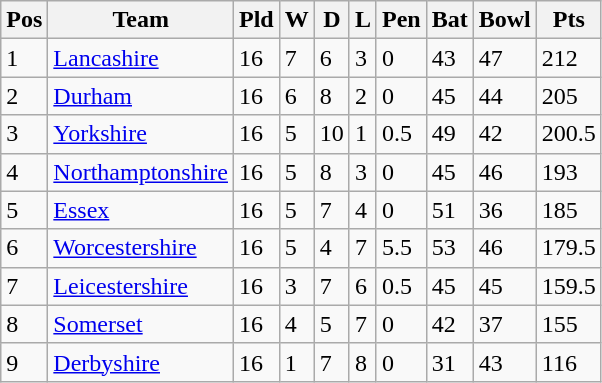<table class="wikitable">
<tr>
<th>Pos</th>
<th>Team</th>
<th>Pld</th>
<th>W</th>
<th>D</th>
<th>L</th>
<th>Pen</th>
<th>Bat</th>
<th>Bowl</th>
<th>Pts</th>
</tr>
<tr>
<td>1</td>
<td><a href='#'>Lancashire</a></td>
<td>16</td>
<td>7</td>
<td>6</td>
<td>3</td>
<td>0</td>
<td>43</td>
<td>47</td>
<td>212</td>
</tr>
<tr>
<td>2</td>
<td><a href='#'>Durham</a></td>
<td>16</td>
<td>6</td>
<td>8</td>
<td>2</td>
<td>0</td>
<td>45</td>
<td>44</td>
<td>205</td>
</tr>
<tr>
<td>3</td>
<td><a href='#'>Yorkshire</a></td>
<td>16</td>
<td>5</td>
<td>10</td>
<td>1</td>
<td>0.5</td>
<td>49</td>
<td>42</td>
<td>200.5</td>
</tr>
<tr>
<td>4</td>
<td><a href='#'>Northamptonshire</a></td>
<td>16</td>
<td>5</td>
<td>8</td>
<td>3</td>
<td>0</td>
<td>45</td>
<td>46</td>
<td>193</td>
</tr>
<tr>
<td>5</td>
<td><a href='#'>Essex</a></td>
<td>16</td>
<td>5</td>
<td>7</td>
<td>4</td>
<td>0</td>
<td>51</td>
<td>36</td>
<td>185</td>
</tr>
<tr>
<td>6</td>
<td><a href='#'>Worcestershire</a></td>
<td>16</td>
<td>5</td>
<td>4</td>
<td>7</td>
<td>5.5</td>
<td>53</td>
<td>46</td>
<td>179.5</td>
</tr>
<tr>
<td>7</td>
<td><a href='#'>Leicestershire</a></td>
<td>16</td>
<td>3</td>
<td>7</td>
<td>6</td>
<td>0.5</td>
<td>45</td>
<td>45</td>
<td>159.5</td>
</tr>
<tr>
<td>8</td>
<td><a href='#'>Somerset</a></td>
<td>16</td>
<td>4</td>
<td>5</td>
<td>7</td>
<td>0</td>
<td>42</td>
<td>37</td>
<td>155</td>
</tr>
<tr>
<td>9</td>
<td><a href='#'>Derbyshire</a></td>
<td>16</td>
<td>1</td>
<td>7</td>
<td>8</td>
<td>0</td>
<td>31</td>
<td>43</td>
<td>116</td>
</tr>
</table>
